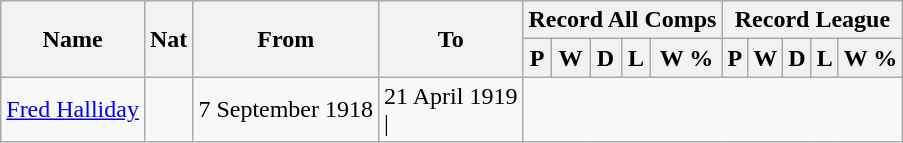<table class="wikitable" style="text-align: center">
<tr>
<th rowspan="2">Name</th>
<th rowspan="2">Nat</th>
<th rowspan="2">From</th>
<th rowspan="2">To</th>
<th colspan="5">Record All Comps</th>
<th colspan="5">Record League</th>
</tr>
<tr>
<th>P</th>
<th>W</th>
<th>D</th>
<th>L</th>
<th>W %</th>
<th>P</th>
<th>W</th>
<th>D</th>
<th>L</th>
<th>W %</th>
</tr>
<tr>
<td align=left><a href='#'>Fred Halliday</a></td>
<td></td>
<td align=left>7 September 1918</td>
<td align=left>21 April 1919<br>|</td>
</tr>
</table>
